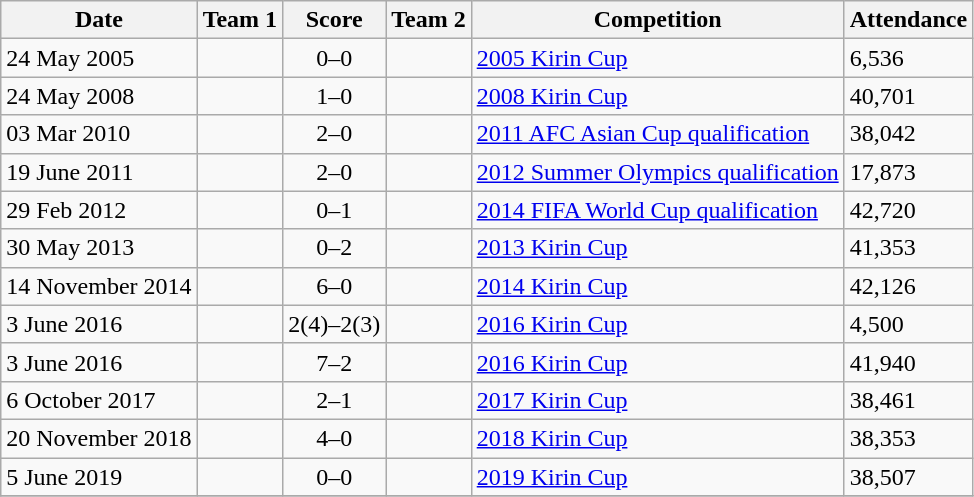<table class="wikitable">
<tr>
<th>Date</th>
<th>Team 1</th>
<th>Score</th>
<th>Team 2</th>
<th>Competition</th>
<th>Attendance</th>
</tr>
<tr>
<td>24 May 2005</td>
<td></td>
<td style="text-align:center;">0–0</td>
<td></td>
<td><a href='#'>2005 Kirin Cup</a></td>
<td>6,536</td>
</tr>
<tr>
<td>24 May 2008</td>
<td></td>
<td style="text-align:center;">1–0</td>
<td></td>
<td><a href='#'>2008 Kirin Cup</a></td>
<td>40,701</td>
</tr>
<tr>
<td>03 Mar 2010</td>
<td></td>
<td style="text-align:center;">2–0</td>
<td></td>
<td><a href='#'>2011 AFC Asian Cup qualification</a></td>
<td>38,042</td>
</tr>
<tr>
<td>19 June 2011</td>
<td></td>
<td style="text-align:center;">2–0</td>
<td></td>
<td><a href='#'>2012 Summer Olympics qualification</a></td>
<td>17,873</td>
</tr>
<tr>
<td>29 Feb 2012</td>
<td></td>
<td style="text-align:center;">0–1</td>
<td></td>
<td><a href='#'>2014 FIFA World Cup qualification</a></td>
<td>42,720</td>
</tr>
<tr>
<td>30 May 2013</td>
<td></td>
<td style="text-align:center;">0–2</td>
<td></td>
<td><a href='#'>2013 Kirin Cup</a></td>
<td>41,353</td>
</tr>
<tr>
<td>14 November 2014</td>
<td></td>
<td style="text-align:center;">6–0</td>
<td></td>
<td><a href='#'>2014 Kirin Cup</a></td>
<td>42,126</td>
</tr>
<tr>
<td>3 June 2016</td>
<td></td>
<td style="text-align:center;">2(4)–2(3)</td>
<td></td>
<td><a href='#'>2016 Kirin Cup</a></td>
<td>4,500</td>
</tr>
<tr>
<td>3 June 2016</td>
<td></td>
<td style="text-align:center;">7–2</td>
<td></td>
<td><a href='#'>2016 Kirin Cup</a></td>
<td>41,940</td>
</tr>
<tr>
<td>6 October 2017</td>
<td></td>
<td style="text-align:center;">2–1</td>
<td></td>
<td><a href='#'>2017 Kirin Cup</a></td>
<td>38,461</td>
</tr>
<tr>
<td>20 November 2018</td>
<td></td>
<td style="text-align:center;">4–0</td>
<td></td>
<td><a href='#'>2018 Kirin Cup</a></td>
<td>38,353</td>
</tr>
<tr>
<td>5 June 2019</td>
<td></td>
<td style="text-align:center;">0–0</td>
<td></td>
<td><a href='#'>2019 Kirin Cup</a></td>
<td>38,507</td>
</tr>
<tr>
</tr>
</table>
